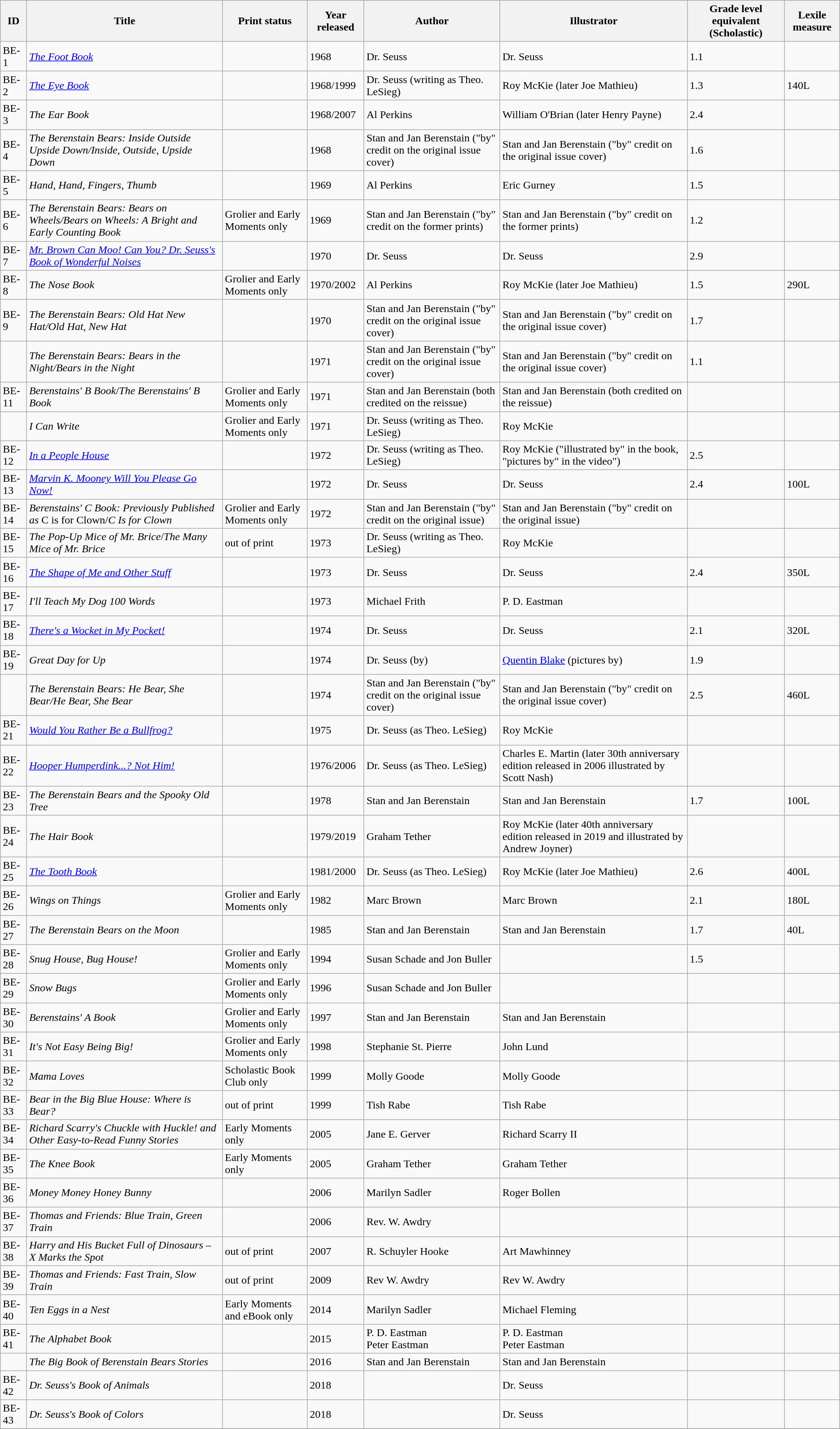<table class="wikitable sortable" style="text-align:left;">
<tr>
<th>ID</th>
<th>Title</th>
<th>Print status</th>
<th>Year released</th>
<th>Author</th>
<th>Illustrator</th>
<th>Grade level equivalent (Scholastic)</th>
<th>Lexile measure</th>
</tr>
<tr>
<td>BE-1</td>
<td><em><a href='#'>The Foot Book</a></em></td>
<td></td>
<td>1968</td>
<td>Dr. Seuss</td>
<td>Dr. Seuss</td>
<td>1.1</td>
<td></td>
</tr>
<tr>
<td>BE-2</td>
<td><em><a href='#'>The Eye Book</a></em></td>
<td></td>
<td>1968/1999</td>
<td>Dr. Seuss (writing as Theo. LeSieg)</td>
<td>Roy McKie (later Joe Mathieu)</td>
<td>1.3</td>
<td>140L</td>
</tr>
<tr>
<td>BE-3</td>
<td><em>The Ear Book</em></td>
<td></td>
<td>1968/2007</td>
<td>Al Perkins</td>
<td>William O'Brian (later Henry Payne)</td>
<td>2.4</td>
<td></td>
</tr>
<tr>
<td>BE-4</td>
<td><em>The Berenstain Bears: Inside Outside Upside Down/Inside, Outside, Upside Down</em></td>
<td></td>
<td>1968</td>
<td>Stan and Jan Berenstain ("by" credit on the original issue cover)</td>
<td>Stan and Jan Berenstain ("by" credit on the original issue cover)</td>
<td>1.6</td>
<td></td>
</tr>
<tr>
<td>BE-5</td>
<td><em>Hand, Hand, Fingers, Thumb</em></td>
<td></td>
<td>1969</td>
<td>Al Perkins</td>
<td>Eric Gurney</td>
<td>1.5</td>
<td></td>
</tr>
<tr>
<td>BE-6</td>
<td><em>The Berenstain Bears: Bears on Wheels/Bears on Wheels: A Bright and Early Counting Book</em></td>
<td>Grolier and Early Moments only</td>
<td>1969</td>
<td>Stan and Jan Berenstain ("by" credit on the former prints)</td>
<td>Stan and Jan Berenstain ("by" credit on the former prints)</td>
<td>1.2</td>
<td></td>
</tr>
<tr>
<td>BE-7</td>
<td><em><a href='#'>Mr. Brown Can Moo! Can You? Dr. Seuss's Book of Wonderful Noises</a></em></td>
<td></td>
<td>1970</td>
<td>Dr. Seuss</td>
<td>Dr. Seuss</td>
<td>2.9</td>
<td></td>
</tr>
<tr>
<td>BE-8</td>
<td><em>The Nose Book</em></td>
<td>Grolier and Early Moments only</td>
<td>1970/2002</td>
<td>Al Perkins</td>
<td>Roy McKie (later Joe Mathieu)</td>
<td>1.5</td>
<td>290L</td>
</tr>
<tr>
<td>BE-9</td>
<td><em>The Berenstain Bears: Old Hat New Hat/Old Hat, New Hat</em></td>
<td></td>
<td>1970</td>
<td>Stan and Jan Berenstain ("by" credit on the original issue cover)</td>
<td>Stan and Jan Berenstain ("by" credit on the original issue cover)</td>
<td>1.7</td>
<td></td>
</tr>
<tr>
<td></td>
<td><em>The Berenstain Bears: Bears in the Night/Bears in the Night</em></td>
<td></td>
<td>1971</td>
<td>Stan and Jan Berenstain ("by" credit on the original issue cover)</td>
<td>Stan and Jan Berenstain ("by" credit on the original issue cover)</td>
<td>1.1</td>
<td></td>
</tr>
<tr>
<td>BE-11</td>
<td><em>Berenstains' B Book</em>/<em>The Berenstains' B Book</em></td>
<td>Grolier and Early Moments only</td>
<td>1971</td>
<td>Stan and Jan Berenstain (both credited on the reissue)</td>
<td>Stan and Jan Berenstain (both credited on the reissue)</td>
<td></td>
<td></td>
</tr>
<tr>
<td></td>
<td><em>I Can Write</em></td>
<td>Grolier and Early Moments only</td>
<td>1971</td>
<td>Dr. Seuss (writing as Theo. LeSieg)</td>
<td>Roy McKie</td>
<td></td>
<td></td>
</tr>
<tr>
<td>BE-12</td>
<td><em><a href='#'>In a People House</a></em></td>
<td></td>
<td>1972</td>
<td>Dr. Seuss (writing as Theo. LeSieg)</td>
<td>Roy McKie ("illustrated by" in the book, "pictures by" in the video")</td>
<td>2.5</td>
<td></td>
</tr>
<tr>
<td>BE-13</td>
<td><em><a href='#'>Marvin K. Mooney Will You Please Go Now!</a></em></td>
<td></td>
<td>1972</td>
<td>Dr. Seuss</td>
<td>Dr. Seuss</td>
<td>2.4</td>
<td>100L</td>
</tr>
<tr>
<td>BE-14</td>
<td><em>Berenstains' C Book: Previously Published as</em> C is for Clown/<em>C Is for Clown</em></td>
<td>Grolier and Early Moments only</td>
<td>1972</td>
<td>Stan and Jan Berenstain ("by" credit on the original issue)</td>
<td>Stan and Jan Berenstain ("by" credit on the original issue)</td>
<td></td>
<td></td>
</tr>
<tr>
<td>BE-15</td>
<td><em>The Pop-Up Mice of Mr. Brice</em>/<em>The Many Mice of Mr. Brice</em></td>
<td>out of print</td>
<td>1973</td>
<td>Dr. Seuss (writing as Theo. LeSieg)</td>
<td>Roy McKie</td>
<td></td>
<td></td>
</tr>
<tr>
<td>BE-16</td>
<td><em><a href='#'>The Shape of Me and Other Stuff</a></em></td>
<td></td>
<td>1973</td>
<td>Dr. Seuss</td>
<td>Dr. Seuss</td>
<td>2.4</td>
<td>350L</td>
</tr>
<tr>
<td>BE-17</td>
<td><em>I'll Teach My Dog 100 Words</em></td>
<td></td>
<td>1973</td>
<td>Michael Frith</td>
<td>P. D. Eastman</td>
<td></td>
<td></td>
</tr>
<tr>
<td>BE-18</td>
<td><em><a href='#'>There's a Wocket in My Pocket!</a></em></td>
<td></td>
<td>1974</td>
<td>Dr. Seuss</td>
<td>Dr. Seuss</td>
<td>2.1</td>
<td>320L</td>
</tr>
<tr>
<td>BE-19</td>
<td><em>Great Day for Up</em></td>
<td></td>
<td>1974</td>
<td>Dr. Seuss (by)</td>
<td><a href='#'>Quentin Blake</a> (pictures by)</td>
<td>1.9</td>
<td></td>
</tr>
<tr>
<td></td>
<td><em>The Berenstain Bears: He Bear, She Bear/He Bear, She Bear</em></td>
<td></td>
<td>1974</td>
<td>Stan and Jan Berenstain ("by" credit on the original issue cover)</td>
<td>Stan and Jan Berenstain ("by" credit on the original issue cover)</td>
<td>2.5</td>
<td>460L</td>
</tr>
<tr>
<td>BE-21</td>
<td><em><a href='#'>Would You Rather Be a Bullfrog?</a></em></td>
<td></td>
<td>1975</td>
<td>Dr. Seuss (as Theo. LeSieg)</td>
<td>Roy McKie</td>
<td></td>
<td></td>
</tr>
<tr>
<td>BE-22</td>
<td><em><a href='#'>Hooper Humperdink...? Not Him!</a></em></td>
<td></td>
<td>1976/2006</td>
<td>Dr. Seuss  (as Theo. LeSieg)</td>
<td>Charles E. Martin (later 30th anniversary edition released in 2006 illustrated by Scott Nash)</td>
<td></td>
<td></td>
</tr>
<tr>
<td>BE-23</td>
<td><em>The Berenstain Bears and the Spooky Old Tree</em></td>
<td></td>
<td>1978</td>
<td>Stan and Jan Berenstain</td>
<td>Stan and Jan Berenstain</td>
<td>1.7</td>
<td>100L</td>
</tr>
<tr>
<td>BE-24</td>
<td><em>The Hair Book</em></td>
<td></td>
<td>1979/2019</td>
<td>Graham Tether</td>
<td>Roy McKie (later 40th anniversary edition released in 2019 and illustrated by Andrew Joyner)</td>
<td></td>
<td></td>
</tr>
<tr>
<td>BE-25</td>
<td><em><a href='#'>The Tooth Book</a></em></td>
<td></td>
<td>1981/2000</td>
<td>Dr. Seuss (as Theo. LeSieg)</td>
<td>Roy McKie (later Joe Mathieu)</td>
<td>2.6</td>
<td>400L</td>
</tr>
<tr>
<td>BE-26</td>
<td><em>Wings on Things</em></td>
<td>Grolier and Early Moments only</td>
<td>1982</td>
<td>Marc Brown</td>
<td>Marc Brown</td>
<td>2.1</td>
<td>180L</td>
</tr>
<tr>
<td>BE-27</td>
<td><em>The Berenstain Bears on the Moon</em></td>
<td></td>
<td>1985</td>
<td>Stan and Jan Berenstain</td>
<td>Stan and Jan Berenstain</td>
<td>1.7</td>
<td>40L</td>
</tr>
<tr>
<td>BE-28</td>
<td><em>Snug House, Bug House!</em></td>
<td>Grolier and Early Moments only</td>
<td>1994</td>
<td>Susan Schade and Jon Buller</td>
<td></td>
<td>1.5</td>
<td></td>
</tr>
<tr>
<td>BE-29</td>
<td><em>Snow Bugs</em></td>
<td>Grolier and Early Moments only</td>
<td>1996</td>
<td>Susan Schade and Jon Buller</td>
<td></td>
<td></td>
<td></td>
</tr>
<tr>
<td>BE-30</td>
<td><em>Berenstains' A Book</em></td>
<td>Grolier and Early Moments only</td>
<td>1997</td>
<td>Stan and Jan Berenstain</td>
<td>Stan and Jan Berenstain</td>
<td></td>
<td></td>
</tr>
<tr>
<td>BE-31</td>
<td><em>It's Not Easy Being Big!</em></td>
<td>Grolier and Early Moments only</td>
<td>1998</td>
<td>Stephanie St. Pierre</td>
<td>John Lund</td>
<td></td>
<td></td>
</tr>
<tr>
<td>BE-32</td>
<td><em>Mama Loves</em></td>
<td>Scholastic Book Club only</td>
<td>1999</td>
<td>Molly Goode</td>
<td>Molly Goode</td>
<td></td>
<td></td>
</tr>
<tr>
<td>BE-33</td>
<td><em>Bear in the Big Blue House: Where is Bear?</em></td>
<td>out of print</td>
<td>1999</td>
<td>Tish Rabe</td>
<td>Tish Rabe</td>
<td></td>
<td></td>
</tr>
<tr>
<td>BE-34</td>
<td><em>Richard Scarry's Chuckle with Huckle! and Other Easy-to-Read Funny Stories</em></td>
<td>Early Moments only</td>
<td>2005</td>
<td>Jane E. Gerver</td>
<td>Richard Scarry II</td>
<td></td>
<td></td>
</tr>
<tr>
<td>BE-35</td>
<td><em>The Knee Book</em></td>
<td>Early Moments only</td>
<td>2005</td>
<td>Graham Tether</td>
<td>Graham Tether</td>
<td></td>
<td></td>
</tr>
<tr>
<td>BE-36</td>
<td><em>Money Money Honey Bunny</em></td>
<td></td>
<td>2006</td>
<td>Marilyn Sadler</td>
<td>Roger Bollen</td>
<td></td>
<td></td>
</tr>
<tr>
<td>BE-37</td>
<td><em>Thomas and Friends: Blue Train, Green Train</em></td>
<td></td>
<td>2006</td>
<td>Rev. W. Awdry</td>
<td></td>
<td></td>
<td></td>
</tr>
<tr>
<td>BE-38</td>
<td><em>Harry and His Bucket Full of Dinosaurs – X Marks the Spot</em></td>
<td>out of print</td>
<td>2007</td>
<td>R. Schuyler Hooke</td>
<td>Art Mawhinney</td>
<td></td>
<td></td>
</tr>
<tr>
<td>BE-39</td>
<td><em>Thomas and Friends: Fast Train, Slow Train</em></td>
<td>out of print</td>
<td>2009</td>
<td>Rev W. Awdry</td>
<td>Rev W. Awdry</td>
<td></td>
<td></td>
</tr>
<tr>
<td>BE-40</td>
<td><em>Ten Eggs in a Nest</em></td>
<td>Early Moments and eBook only</td>
<td>2014</td>
<td>Marilyn Sadler</td>
<td>Michael Fleming</td>
<td></td>
<td></td>
</tr>
<tr>
<td>BE-41</td>
<td><em>The Alphabet Book</em></td>
<td></td>
<td>2015</td>
<td>P. D. Eastman<br>Peter Eastman</td>
<td>P. D. Eastman<br>Peter Eastman</td>
<td></td>
<td></td>
</tr>
<tr>
<td></td>
<td><em>The Big Book of Berenstain Bears Stories</em></td>
<td></td>
<td>2016</td>
<td>Stan and Jan Berenstain</td>
<td>Stan and Jan Berenstain</td>
<td></td>
<td></td>
</tr>
<tr>
<td>BE-42</td>
<td><em>Dr. Seuss's Book of Animals</em></td>
<td></td>
<td>2018</td>
<td></td>
<td>Dr. Seuss</td>
<td></td>
<td></td>
</tr>
<tr>
<td>BE-43</td>
<td><em>Dr. Seuss's Book of Colors</em></td>
<td></td>
<td>2018</td>
<td></td>
<td>Dr. Seuss</td>
<td></td>
<td></td>
</tr>
<tr>
</tr>
</table>
